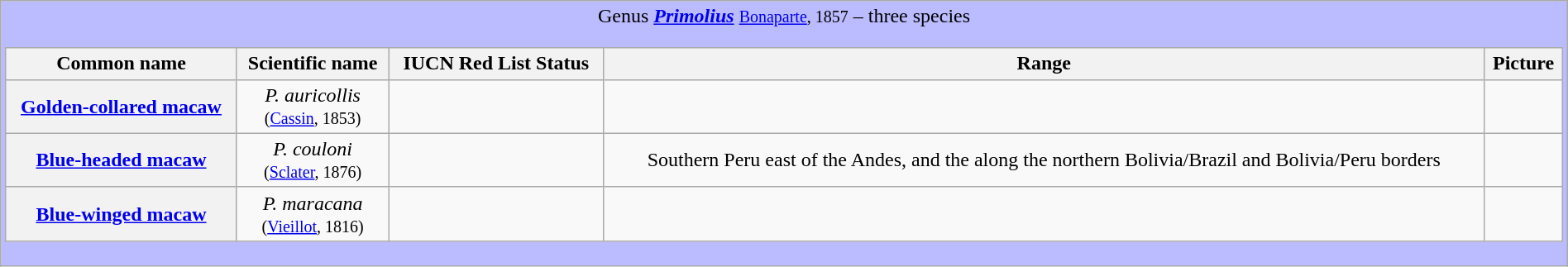<table class="wikitable" style="width:100%;text-align:center">
<tr>
<td colspan="100%" align="center" bgcolor="#BBBBFF">Genus <strong><em><a href='#'>Primolius</a></em></strong> <small><a href='#'>Bonaparte</a>, 1857</small> – three species<br><table class="wikitable sortable" style="width:100%;text-align:center">
<tr>
<th scope="col">Common name</th>
<th scope="col">Scientific name</th>
<th scope="col">IUCN Red List Status</th>
<th scope="col" class="unsortable">Range</th>
<th scope="col" class="unsortable">Picture</th>
</tr>
<tr>
<th scope="row"><a href='#'>Golden-collared macaw</a></th>
<td><em>P. auricollis</em> <br><small>(<a href='#'>Cassin</a>, 1853)</small></td>
<td></td>
<td></td>
<td></td>
</tr>
<tr>
<th scope="row"><a href='#'>Blue-headed macaw</a></th>
<td><em>P. couloni</em> <br><small>(<a href='#'>Sclater</a>, 1876)</small></td>
<td></td>
<td>Southern Peru east of the Andes, and the along the northern Bolivia/Brazil and Bolivia/Peru borders</td>
<td></td>
</tr>
<tr>
<th scope="row"><a href='#'>Blue-winged macaw</a></th>
<td><em>P. maracana</em> <br><small>(<a href='#'>Vieillot</a>, 1816)</small></td>
<td></td>
<td></td>
<td></td>
</tr>
</table>
</td>
</tr>
</table>
